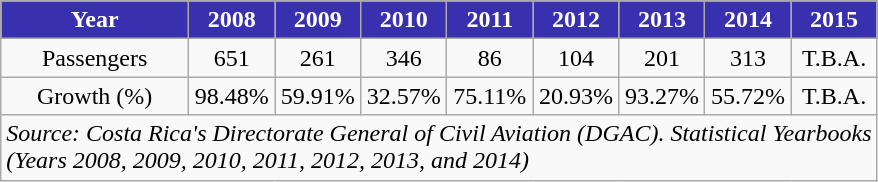<table class="sortable wikitable toccolours" style="text-align:center">
<tr>
<th style="background:#3830AE;color:white">Year</th>
<th style="background:#3830AE;color:white; width:50px">2008</th>
<th style="background:#3830AE;color:white; width:50px">2009</th>
<th style="background:#3830AE;color:white; width:50px">2010</th>
<th style="background:#3830AE;color:white; width:50px">2011</th>
<th style="background:#3830AE;color:white; width:50px">2012</th>
<th style="background:#3830AE;color:white; width:50px">2013</th>
<th style="background:#3830AE;color:white; width:50px">2014</th>
<th style="background:#3830AE;color:white; width:50px">2015</th>
</tr>
<tr>
<td>Passengers</td>
<td>651</td>
<td>261</td>
<td>346</td>
<td>86</td>
<td>104</td>
<td>201</td>
<td>313</td>
<td>T.B.A.</td>
</tr>
<tr>
<td>Growth (%)</td>
<td> 98.48%</td>
<td> 59.91%</td>
<td> 32.57%</td>
<td> 75.11%</td>
<td> 20.93%</td>
<td> 93.27%</td>
<td> 55.72%</td>
<td>T.B.A.</td>
</tr>
<tr>
<td colspan="9" style="text-align:left;"><em>Source: Costa Rica's Directorate General of Civil Aviation (DGAC). Statistical Yearbooks<br>(Years 2008, 2009, 2010, 2011, 2012, 2013, and 2014)</em></td>
</tr>
</table>
